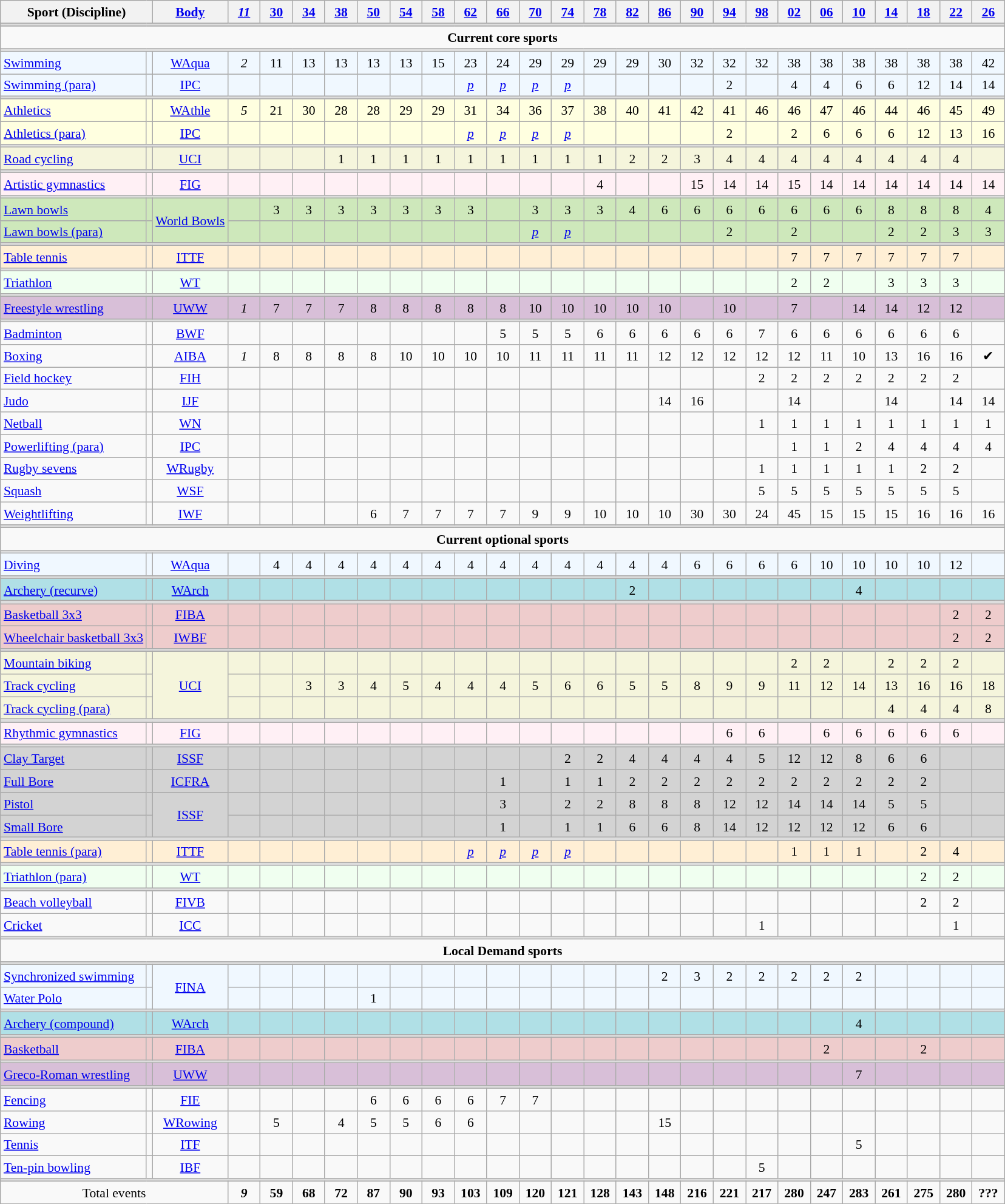<table class="wikitable collapsible" style="margin:0.5em auto;font-size:90%;line-height:1.25;text-align:center">
<tr>
<th colspan="2">Sport (Discipline)</th>
<th><a href='#'>Body</a></th>
<th style="width:2em"><a href='#'><em>11</em></a></th>
<th style="width:2em"><a href='#'>30</a></th>
<th style="width:2em"><a href='#'>34</a></th>
<th style="width:2em"><a href='#'>38</a></th>
<th style="width:2em"><a href='#'>50</a></th>
<th style="width:2em"><a href='#'>54</a></th>
<th style="width:2em"><a href='#'>58</a></th>
<th style="width:2em"><a href='#'>62</a></th>
<th style="width:2em"><a href='#'>66</a></th>
<th style="width:2em"><a href='#'>70</a></th>
<th style="width:2em"><a href='#'>74</a></th>
<th style="width:2em"><a href='#'>78</a></th>
<th style="width:2em"><a href='#'>82</a></th>
<th style="width:2em"><a href='#'>86</a></th>
<th style="width:2em"><a href='#'>90</a></th>
<th style="width:2em"><a href='#'>94</a></th>
<th style="width:2em"><a href='#'>98</a></th>
<th style="width:2em"><a href='#'>02</a></th>
<th style="width:2em"><a href='#'>06</a></th>
<th style="width:2em"><a href='#'>10</a></th>
<th style="width:2em"><a href='#'>14</a></th>
<th style="width:2em"><a href='#'>18</a></th>
<th style="width:2em"><a href='#'>22</a></th>
<th style="width:2em"><a href='#'>26</a></th>
</tr>
<tr style="background:#ddd;">
<td colspan="34" style="font-size:0.2em; line-height:1px;;"> </td>
</tr>
<tr style="background:#f0f8ff;">
</tr>
<tr>
<td colspan="34"><strong>Current core sports</strong></td>
</tr>
<tr style="background:#ddd;">
<td colspan="34" style="font-size:0.2em; line-height:1px;;"> </td>
</tr>
<tr style="background:#f0f8ff;">
<td style="text-align:left;white-space:nowrap"><a href='#'>Swimming</a></td>
<td></td>
<td><a href='#'>WAqua</a></td>
<td><em>2</em></td>
<td>11</td>
<td>13</td>
<td>13</td>
<td>13</td>
<td>13</td>
<td>15</td>
<td>23</td>
<td>24</td>
<td>29</td>
<td>29</td>
<td>29</td>
<td>29</td>
<td>30</td>
<td>32</td>
<td>32</td>
<td>32</td>
<td>38</td>
<td>38</td>
<td>38</td>
<td>38</td>
<td>38</td>
<td>38</td>
<td>42</td>
</tr>
<tr style="background:#f0f8ff;">
<td style="text-align:left;white-space:nowrap"><a href='#'>Swimming (para)</a></td>
<td></td>
<td><a href='#'>IPC</a></td>
<td></td>
<td></td>
<td></td>
<td></td>
<td></td>
<td></td>
<td></td>
<td><a href='#'><em>p</em></a></td>
<td><a href='#'><em>p</em></a></td>
<td><a href='#'><em>p</em></a></td>
<td><a href='#'><em>p</em></a></td>
<td></td>
<td></td>
<td></td>
<td></td>
<td>2</td>
<td></td>
<td>4</td>
<td>4</td>
<td>6</td>
<td>6</td>
<td>12</td>
<td>14</td>
<td>14</td>
</tr>
<tr style="background:#ddd;">
<td colspan="34" style="font-size:0.2em; line-height:1px;;"> </td>
</tr>
<tr style="background:#ffffe0;">
<td style="text-align:left;white-space:nowrap"><a href='#'>Athletics</a></td>
<td></td>
<td><a href='#'>WAthle</a></td>
<td><em>5</em></td>
<td>21</td>
<td>30</td>
<td>28</td>
<td>28</td>
<td>29</td>
<td>29</td>
<td>31</td>
<td>34</td>
<td>36</td>
<td>37</td>
<td>38</td>
<td>40</td>
<td>41</td>
<td>42</td>
<td>41</td>
<td>46</td>
<td>46</td>
<td>47</td>
<td>46</td>
<td>44</td>
<td>46</td>
<td>45</td>
<td>49</td>
</tr>
<tr style="background:#ffffe0;">
<td style="text-align:left;white-space:nowrap"><a href='#'>Athletics (para)</a></td>
<td></td>
<td><a href='#'>IPC</a></td>
<td></td>
<td></td>
<td></td>
<td></td>
<td></td>
<td></td>
<td></td>
<td><a href='#'><em>p</em></a></td>
<td><a href='#'><em>p</em></a></td>
<td><a href='#'><em>p</em></a></td>
<td><a href='#'><em>p</em></a></td>
<td></td>
<td></td>
<td></td>
<td></td>
<td>2</td>
<td></td>
<td>2</td>
<td>6</td>
<td>6</td>
<td>6</td>
<td>12</td>
<td>13</td>
<td>16</td>
</tr>
<tr style="background:#ddd;">
<td colspan="34" style="font-size:0.2em; line-height:1px;;"> </td>
</tr>
<tr style="background:beige;">
<td style="text-align:left;white-space:nowrap"><a href='#'>Road cycling</a></td>
<td></td>
<td><a href='#'>UCI</a></td>
<td></td>
<td></td>
<td></td>
<td>1</td>
<td>1</td>
<td>1</td>
<td>1</td>
<td>1</td>
<td>1</td>
<td>1</td>
<td>1</td>
<td>1</td>
<td>2</td>
<td>2</td>
<td>3</td>
<td>4</td>
<td>4</td>
<td>4</td>
<td>4</td>
<td>4</td>
<td>4</td>
<td>4</td>
<td>4</td>
<td></td>
</tr>
<tr style="background:#ddd;">
<td colspan="34" style="font-size:0.2em; line-height:1px;;"> </td>
</tr>
<tr style="background:#fff0f5;">
<td style="text-align:left;white-space:nowrap"><a href='#'>Artistic gymnastics</a></td>
<td></td>
<td><a href='#'>FIG</a></td>
<td></td>
<td></td>
<td></td>
<td></td>
<td></td>
<td></td>
<td></td>
<td></td>
<td></td>
<td></td>
<td></td>
<td>4</td>
<td></td>
<td></td>
<td>15</td>
<td>14</td>
<td>14</td>
<td>15</td>
<td>14</td>
<td>14</td>
<td>14</td>
<td>14</td>
<td>14</td>
<td>14</td>
</tr>
<tr style="background:#ddd;">
<td colspan="34" style="font-size:0.2em; line-height:1px;;"> </td>
</tr>
<tr style="background:#cee8bb;">
<td style="text-align:left;white-space:nowrap"><a href='#'>Lawn bowls</a></td>
<td></td>
<td rowspan="2"><a href='#'>World Bowls</a></td>
<td></td>
<td>3</td>
<td>3</td>
<td>3</td>
<td>3</td>
<td>3</td>
<td>3</td>
<td>3</td>
<td></td>
<td>3</td>
<td>3</td>
<td>3</td>
<td>4</td>
<td>6</td>
<td>6</td>
<td>6</td>
<td>6</td>
<td>6</td>
<td>6</td>
<td>6</td>
<td>8</td>
<td>8</td>
<td>8</td>
<td>4</td>
</tr>
<tr style="background:#cee8bb;">
<td style="text-align:left;white-space:nowrap"><a href='#'>Lawn bowls (para)</a></td>
<td></td>
<td></td>
<td></td>
<td></td>
<td></td>
<td></td>
<td></td>
<td></td>
<td></td>
<td></td>
<td><a href='#'><em>p</em></a></td>
<td><a href='#'><em>p</em></a></td>
<td></td>
<td></td>
<td></td>
<td></td>
<td>2</td>
<td></td>
<td>2</td>
<td></td>
<td></td>
<td>2</td>
<td>2</td>
<td>3</td>
<td>3</td>
</tr>
<tr style="background:#ddd;">
<td colspan="34" style="font-size:0.2em; line-height:1px;;"> </td>
</tr>
<tr style="background:PapayaWhip;">
<td style="text-align:left;white-space:nowrap"><a href='#'>Table tennis</a></td>
<td></td>
<td><a href='#'>ITTF</a></td>
<td></td>
<td></td>
<td></td>
<td></td>
<td></td>
<td></td>
<td></td>
<td></td>
<td></td>
<td></td>
<td></td>
<td></td>
<td></td>
<td></td>
<td></td>
<td></td>
<td></td>
<td>7</td>
<td>7</td>
<td>7</td>
<td>7</td>
<td>7</td>
<td>7</td>
<td></td>
</tr>
<tr style="background:#ddd;">
<td colspan="34" style="font-size:0.2em; line-height:1px;;"> </td>
</tr>
<tr style="background:honeyDew;">
<td style="text-align:left;white-space:nowrap"><a href='#'>Triathlon</a></td>
<td></td>
<td><a href='#'>WT</a></td>
<td></td>
<td></td>
<td></td>
<td></td>
<td></td>
<td></td>
<td></td>
<td></td>
<td></td>
<td></td>
<td></td>
<td></td>
<td></td>
<td></td>
<td></td>
<td></td>
<td></td>
<td>2</td>
<td>2</td>
<td></td>
<td>3</td>
<td>3</td>
<td>3</td>
<td></td>
</tr>
<tr style="background:#ddd;">
<td colspan="34" style="font-size:0.2em; line-height:1px;;"> </td>
</tr>
<tr style="background:Thistle;">
<td style="text-align:left;white-space:nowrap"><a href='#'>Freestyle wrestling</a></td>
<td></td>
<td><a href='#'>UWW</a></td>
<td><em>1</em></td>
<td>7</td>
<td>7</td>
<td>7</td>
<td>8</td>
<td>8</td>
<td>8</td>
<td>8</td>
<td>8</td>
<td>10</td>
<td>10</td>
<td>10</td>
<td>10</td>
<td>10</td>
<td></td>
<td>10</td>
<td></td>
<td>7</td>
<td></td>
<td>14</td>
<td>14</td>
<td>12</td>
<td>12</td>
<td></td>
</tr>
<tr style="background:#ddd;">
<td colspan="34" style="font-size:0.2em; line-height:1px;;"> </td>
</tr>
<tr>
<td style="text-align:left;white-space:nowrap"><a href='#'>Badminton</a></td>
<td></td>
<td><a href='#'>BWF</a></td>
<td></td>
<td></td>
<td></td>
<td></td>
<td></td>
<td></td>
<td></td>
<td></td>
<td>5</td>
<td>5</td>
<td>5</td>
<td>6</td>
<td>6</td>
<td>6</td>
<td>6</td>
<td>6</td>
<td>7</td>
<td>6</td>
<td>6</td>
<td>6</td>
<td>6</td>
<td>6</td>
<td>6</td>
<td></td>
</tr>
<tr>
<td style="text-align:left;white-space:nowrap"><a href='#'>Boxing</a></td>
<td></td>
<td><a href='#'>AIBA</a></td>
<td><em>1</em></td>
<td>8</td>
<td>8</td>
<td>8</td>
<td>8</td>
<td>10</td>
<td>10</td>
<td>10</td>
<td>10</td>
<td>11</td>
<td>11</td>
<td>11</td>
<td>11</td>
<td>12</td>
<td>12</td>
<td>12</td>
<td>12</td>
<td>12</td>
<td>11</td>
<td>10</td>
<td>13</td>
<td>16</td>
<td>16</td>
<td>✔</td>
</tr>
<tr>
<td style="text-align:left;white-space:nowrap"><a href='#'>Field hockey</a></td>
<td></td>
<td><a href='#'>FIH</a></td>
<td></td>
<td></td>
<td></td>
<td></td>
<td></td>
<td></td>
<td></td>
<td></td>
<td></td>
<td></td>
<td></td>
<td></td>
<td></td>
<td></td>
<td></td>
<td></td>
<td>2</td>
<td>2</td>
<td>2</td>
<td>2</td>
<td>2</td>
<td>2</td>
<td>2</td>
<td></td>
</tr>
<tr>
<td style="text-align:left;white-space:nowrap"><a href='#'>Judo</a></td>
<td></td>
<td><a href='#'>IJF</a></td>
<td></td>
<td></td>
<td></td>
<td></td>
<td></td>
<td></td>
<td></td>
<td></td>
<td></td>
<td></td>
<td></td>
<td></td>
<td></td>
<td>14</td>
<td>16</td>
<td></td>
<td></td>
<td>14</td>
<td></td>
<td></td>
<td>14</td>
<td></td>
<td>14</td>
<td>14</td>
</tr>
<tr>
<td style="text-align:left;white-space:nowrap"><a href='#'>Netball</a></td>
<td></td>
<td><a href='#'>WN</a></td>
<td></td>
<td></td>
<td></td>
<td></td>
<td></td>
<td></td>
<td></td>
<td></td>
<td></td>
<td></td>
<td></td>
<td></td>
<td></td>
<td></td>
<td></td>
<td></td>
<td>1</td>
<td>1</td>
<td>1</td>
<td>1</td>
<td>1</td>
<td>1</td>
<td>1</td>
<td>1</td>
</tr>
<tr>
<td style="text-align:left;white-space:nowrap"><a href='#'>Powerlifting (para)</a></td>
<td></td>
<td><a href='#'>IPC</a></td>
<td></td>
<td></td>
<td></td>
<td></td>
<td></td>
<td></td>
<td></td>
<td></td>
<td></td>
<td></td>
<td></td>
<td></td>
<td></td>
<td></td>
<td></td>
<td></td>
<td></td>
<td>1</td>
<td>1</td>
<td>2</td>
<td>4</td>
<td>4</td>
<td>4</td>
<td>4</td>
</tr>
<tr>
<td style="text-align:left;white-space:nowrap"><a href='#'>Rugby sevens</a></td>
<td></td>
<td><a href='#'>WRugby</a></td>
<td></td>
<td></td>
<td></td>
<td></td>
<td></td>
<td></td>
<td></td>
<td></td>
<td></td>
<td></td>
<td></td>
<td></td>
<td></td>
<td></td>
<td></td>
<td></td>
<td>1</td>
<td>1</td>
<td>1</td>
<td>1</td>
<td>1</td>
<td>2</td>
<td>2</td>
<td></td>
</tr>
<tr>
<td style="text-align:left;white-space:nowrap"><a href='#'>Squash</a></td>
<td></td>
<td><a href='#'>WSF</a></td>
<td></td>
<td></td>
<td></td>
<td></td>
<td></td>
<td></td>
<td></td>
<td></td>
<td></td>
<td></td>
<td></td>
<td></td>
<td></td>
<td></td>
<td></td>
<td></td>
<td>5</td>
<td>5</td>
<td>5</td>
<td>5</td>
<td>5</td>
<td>5</td>
<td>5</td>
<td></td>
</tr>
<tr>
<td style="text-align:left;white-space:nowrap"><a href='#'>Weightlifting</a></td>
<td></td>
<td><a href='#'>IWF</a></td>
<td></td>
<td></td>
<td></td>
<td></td>
<td>6</td>
<td>7</td>
<td>7</td>
<td>7</td>
<td>7</td>
<td>9</td>
<td>9</td>
<td>10</td>
<td>10</td>
<td>10</td>
<td>30</td>
<td>30</td>
<td>24</td>
<td>45</td>
<td>15</td>
<td>15</td>
<td>15</td>
<td>16</td>
<td>16</td>
<td>16</td>
</tr>
<tr style="background:#ddd;">
<td colspan="34" style="font-size:0.2em; line-height:1px;;"> </td>
</tr>
<tr style="background:#f0f8ff;">
</tr>
<tr>
<td colspan="34"><strong>Current optional sports</strong></td>
</tr>
<tr style="background:#ddd;">
<td colspan="34" style="font-size:0.2em; line-height:1px;;"> </td>
</tr>
<tr style="background:#f0f8ff;">
<td style="text-align:left;white-space:nowrap"><a href='#'>Diving</a></td>
<td></td>
<td><a href='#'>WAqua</a></td>
<td></td>
<td>4</td>
<td>4</td>
<td>4</td>
<td>4</td>
<td>4</td>
<td>4</td>
<td>4</td>
<td>4</td>
<td>4</td>
<td>4</td>
<td>4</td>
<td>4</td>
<td>4</td>
<td>6</td>
<td>6</td>
<td>6</td>
<td>6</td>
<td>10</td>
<td>10</td>
<td>10</td>
<td>10</td>
<td>12</td>
<td></td>
</tr>
<tr style="background:#ddd;">
<td colspan="34" style="font-size:0.2em; line-height:1px;;"> </td>
</tr>
<tr bgcolor=#B0E0E6>
<td style="text-align:left;white-space:nowrap"><a href='#'>Archery (recurve)</a></td>
<td></td>
<td><a href='#'>WArch</a></td>
<td></td>
<td></td>
<td></td>
<td></td>
<td></td>
<td></td>
<td></td>
<td></td>
<td></td>
<td></td>
<td></td>
<td></td>
<td>2</td>
<td></td>
<td></td>
<td></td>
<td></td>
<td></td>
<td></td>
<td>4</td>
<td></td>
<td></td>
<td></td>
<td></td>
</tr>
<tr style="background:#ddd;">
<td colspan="34" style="font-size:0.2em; line-height:1px;;"> </td>
</tr>
<tr style="background:#eecccc">
<td style="text-align:left;white-space:nowrap"><a href='#'>Basketball 3x3</a></td>
<td></td>
<td><a href='#'>FIBA</a></td>
<td></td>
<td></td>
<td></td>
<td></td>
<td></td>
<td></td>
<td></td>
<td></td>
<td></td>
<td></td>
<td></td>
<td></td>
<td></td>
<td></td>
<td></td>
<td></td>
<td></td>
<td></td>
<td></td>
<td></td>
<td></td>
<td></td>
<td>2</td>
<td>2</td>
</tr>
<tr style="background:#eecccc">
<td style="text-align:left;white-space:nowrap"><a href='#'>Wheelchair basketball 3x3</a></td>
<td></td>
<td><a href='#'>IWBF</a></td>
<td></td>
<td></td>
<td></td>
<td></td>
<td></td>
<td></td>
<td></td>
<td></td>
<td></td>
<td></td>
<td></td>
<td></td>
<td></td>
<td></td>
<td></td>
<td></td>
<td></td>
<td></td>
<td></td>
<td></td>
<td></td>
<td></td>
<td>2</td>
<td>2</td>
</tr>
<tr style="background:#ddd;">
<td colspan="34" style="font-size:0.2em; line-height:1px;;"> </td>
</tr>
<tr>
</tr>
<tr style="background:beige;">
<td style="text-align:left;white-space:nowrap"><a href='#'>Mountain biking</a></td>
<td></td>
<td rowspan="3"><a href='#'>UCI</a></td>
<td></td>
<td></td>
<td></td>
<td></td>
<td></td>
<td></td>
<td></td>
<td></td>
<td></td>
<td></td>
<td></td>
<td></td>
<td></td>
<td></td>
<td></td>
<td></td>
<td></td>
<td>2</td>
<td>2</td>
<td></td>
<td>2</td>
<td>2</td>
<td>2</td>
<td></td>
</tr>
<tr style="background:beige;">
<td style="text-align:left;white-space:nowrap"><a href='#'>Track cycling</a></td>
<td></td>
<td></td>
<td></td>
<td>3</td>
<td>3</td>
<td>4</td>
<td>5</td>
<td>4</td>
<td>4</td>
<td>4</td>
<td>5</td>
<td>6</td>
<td>6</td>
<td>5</td>
<td>5</td>
<td>8</td>
<td>9</td>
<td>9</td>
<td>11</td>
<td>12</td>
<td>14</td>
<td>13</td>
<td>16</td>
<td>16</td>
<td>18</td>
</tr>
<tr style="background:beige;">
<td style="text-align:left;white-space:nowrap"><a href='#'>Track cycling (para)</a></td>
<td></td>
<td></td>
<td></td>
<td></td>
<td></td>
<td></td>
<td></td>
<td></td>
<td></td>
<td></td>
<td></td>
<td></td>
<td></td>
<td></td>
<td></td>
<td></td>
<td></td>
<td></td>
<td></td>
<td></td>
<td></td>
<td>4</td>
<td>4</td>
<td>4</td>
<td>8</td>
</tr>
<tr style="background:#ddd;">
<td colspan="34" style="font-size:0.2em; line-height:1px;;"> </td>
</tr>
<tr style="background:#fff0f5;">
<td style="text-align:left;white-space:nowrap"><a href='#'>Rhythmic gymnastics</a></td>
<td></td>
<td><a href='#'>FIG</a></td>
<td></td>
<td></td>
<td></td>
<td></td>
<td></td>
<td></td>
<td></td>
<td></td>
<td></td>
<td></td>
<td></td>
<td></td>
<td></td>
<td></td>
<td></td>
<td>6</td>
<td>6</td>
<td></td>
<td>6</td>
<td>6</td>
<td>6</td>
<td>6</td>
<td>6</td>
<td></td>
</tr>
<tr style="background:#ddd;">
<td colspan="34" style="font-size:0.2em; line-height:1px;;"> </td>
</tr>
<tr bgcolor=LightGray>
<td style="text-align:left;white-space:nowrap"><a href='#'>Clay Target</a></td>
<td></td>
<td><a href='#'>ISSF</a></td>
<td></td>
<td></td>
<td></td>
<td></td>
<td></td>
<td></td>
<td></td>
<td></td>
<td></td>
<td></td>
<td>2</td>
<td>2</td>
<td>4</td>
<td>4</td>
<td>4</td>
<td>4</td>
<td>5</td>
<td>12</td>
<td>12</td>
<td>8</td>
<td>6</td>
<td>6</td>
<td></td>
<td></td>
</tr>
<tr bgcolor=LightGray>
<td style="text-align:left;white-space:nowrap"><a href='#'>Full Bore</a></td>
<td></td>
<td><a href='#'>ICFRA</a></td>
<td></td>
<td></td>
<td></td>
<td></td>
<td></td>
<td></td>
<td></td>
<td></td>
<td>1</td>
<td></td>
<td>1</td>
<td>1</td>
<td>2</td>
<td>2</td>
<td>2</td>
<td>2</td>
<td>2</td>
<td>2</td>
<td>2</td>
<td>2</td>
<td>2</td>
<td>2</td>
<td></td>
<td></td>
</tr>
<tr bgcolor=LightGray>
<td style="text-align:left;white-space:nowrap"><a href='#'>Pistol</a></td>
<td></td>
<td rowspan="2"><a href='#'>ISSF</a></td>
<td></td>
<td></td>
<td></td>
<td></td>
<td></td>
<td></td>
<td></td>
<td></td>
<td>3</td>
<td></td>
<td>2</td>
<td>2</td>
<td>8</td>
<td>8</td>
<td>8</td>
<td>12</td>
<td>12</td>
<td>14</td>
<td>14</td>
<td>14</td>
<td>5</td>
<td>5</td>
<td></td>
<td></td>
</tr>
<tr bgcolor=LightGray>
<td style="text-align:left;white-space:nowrap"><a href='#'>Small Bore</a></td>
<td></td>
<td></td>
<td></td>
<td></td>
<td></td>
<td></td>
<td></td>
<td></td>
<td></td>
<td>1</td>
<td></td>
<td>1</td>
<td>1</td>
<td>6</td>
<td>6</td>
<td>8</td>
<td>14</td>
<td>12</td>
<td>12</td>
<td>12</td>
<td>12</td>
<td>6</td>
<td>6</td>
<td></td>
<td></td>
</tr>
<tr style="background:#ddd;">
<td colspan="34" style="font-size:0.2em; line-height:1px;;"> </td>
</tr>
<tr style="background:PapayaWhip;">
<td style="text-align:left;white-space:nowrap"><a href='#'>Table tennis (para)</a></td>
<td></td>
<td><a href='#'>ITTF</a></td>
<td></td>
<td></td>
<td></td>
<td></td>
<td></td>
<td></td>
<td></td>
<td><a href='#'><em>p</em></a></td>
<td><a href='#'><em>p</em></a></td>
<td><a href='#'><em>p</em></a></td>
<td><a href='#'><em>p</em></a></td>
<td></td>
<td></td>
<td></td>
<td></td>
<td></td>
<td></td>
<td>1</td>
<td>1</td>
<td>1</td>
<td></td>
<td>2</td>
<td>4</td>
<td></td>
</tr>
<tr style="background:#ddd;">
<td colspan="34" style="font-size:0.2em; line-height:1px;;"> </td>
</tr>
<tr style="background:honeyDew;">
<td style="text-align:left;white-space:nowrap"><a href='#'>Triathlon (para)</a></td>
<td></td>
<td><a href='#'>WT</a></td>
<td></td>
<td></td>
<td></td>
<td></td>
<td></td>
<td></td>
<td></td>
<td></td>
<td></td>
<td></td>
<td></td>
<td></td>
<td></td>
<td></td>
<td></td>
<td></td>
<td></td>
<td></td>
<td></td>
<td></td>
<td></td>
<td>2</td>
<td>2</td>
<td></td>
</tr>
<tr style="background:#ddd;">
<td colspan="34" style="font-size:0.2em; line-height:1px;;"> </td>
</tr>
<tr>
<td style="text-align:left;white-space:nowrap"><a href='#'>Beach volleyball</a></td>
<td></td>
<td><a href='#'>FIVB</a></td>
<td></td>
<td></td>
<td></td>
<td></td>
<td></td>
<td></td>
<td></td>
<td></td>
<td></td>
<td></td>
<td></td>
<td></td>
<td></td>
<td></td>
<td></td>
<td></td>
<td></td>
<td></td>
<td></td>
<td></td>
<td></td>
<td>2</td>
<td>2</td>
<td></td>
</tr>
<tr>
<td style="text-align:left;white-space:nowrap"><a href='#'>Cricket</a></td>
<td></td>
<td><a href='#'>ICC</a></td>
<td></td>
<td></td>
<td></td>
<td></td>
<td></td>
<td></td>
<td></td>
<td></td>
<td></td>
<td></td>
<td></td>
<td></td>
<td></td>
<td></td>
<td></td>
<td></td>
<td>1</td>
<td></td>
<td></td>
<td></td>
<td></td>
<td></td>
<td>1</td>
<td></td>
</tr>
<tr style="background:#ddd;">
<td colspan="34" style="font-size:0.2em; line-height:1px;;"> </td>
</tr>
<tr>
<td colspan="34"><strong>Local Demand sports</strong></td>
</tr>
<tr style="background:#ddd;">
<td colspan="34" style="font-size:0.2em; line-height:1px;;"> </td>
</tr>
<tr style="background:#f0f8ff;">
<td style="text-align:left;white-space:nowrap"><a href='#'>Synchronized swimming</a></td>
<td></td>
<td rowspan="2"><a href='#'>FINA</a></td>
<td></td>
<td></td>
<td></td>
<td></td>
<td></td>
<td></td>
<td></td>
<td></td>
<td></td>
<td></td>
<td></td>
<td></td>
<td></td>
<td>2</td>
<td>3</td>
<td>2</td>
<td>2</td>
<td>2</td>
<td>2</td>
<td>2</td>
<td></td>
<td></td>
<td></td>
<td></td>
</tr>
<tr style="background:#f0f8ff;">
<td style="text-align:left;white-space:nowrap"><a href='#'>Water Polo</a></td>
<td></td>
<td></td>
<td></td>
<td></td>
<td></td>
<td>1</td>
<td></td>
<td></td>
<td></td>
<td></td>
<td></td>
<td></td>
<td></td>
<td></td>
<td></td>
<td></td>
<td></td>
<td></td>
<td></td>
<td></td>
<td></td>
<td></td>
<td></td>
<td></td>
<td></td>
</tr>
<tr bgcolor="#DDDDDD">
<td colspan="34" style="font-size:0.2em; line-height:1px;;"> </td>
</tr>
<tr bgcolor=#B0E0E6>
<td style="text-align:left;white-space:nowrap"><a href='#'>Archery (compound)</a></td>
<td></td>
<td><a href='#'>WArch</a></td>
<td></td>
<td></td>
<td></td>
<td></td>
<td></td>
<td></td>
<td></td>
<td></td>
<td></td>
<td></td>
<td></td>
<td></td>
<td></td>
<td></td>
<td></td>
<td></td>
<td></td>
<td></td>
<td></td>
<td>4</td>
<td></td>
<td></td>
<td></td>
<td></td>
</tr>
<tr style="background:#ddd;">
<td colspan="34" style="font-size:0.2em; line-height:1px;;"> </td>
</tr>
<tr style="background:#eecccc">
<td style="text-align:left;white-space:nowrap"><a href='#'>Basketball</a></td>
<td></td>
<td><a href='#'>FIBA</a></td>
<td></td>
<td></td>
<td></td>
<td></td>
<td></td>
<td></td>
<td></td>
<td></td>
<td></td>
<td></td>
<td></td>
<td></td>
<td></td>
<td></td>
<td></td>
<td></td>
<td></td>
<td></td>
<td>2</td>
<td></td>
<td></td>
<td>2</td>
<td></td>
<td></td>
</tr>
<tr style="background:#ddd;">
<td colspan="34" style="font-size:0.2em; line-height:1px;;"> </td>
</tr>
<tr style="background:Thistle;">
<td style="text-align:left;white-space:nowrap"><a href='#'>Greco-Roman wrestling</a></td>
<td></td>
<td><a href='#'>UWW</a></td>
<td></td>
<td></td>
<td></td>
<td></td>
<td></td>
<td></td>
<td></td>
<td></td>
<td></td>
<td></td>
<td></td>
<td></td>
<td></td>
<td></td>
<td></td>
<td></td>
<td></td>
<td></td>
<td></td>
<td>7</td>
<td></td>
<td></td>
<td></td>
<td></td>
</tr>
<tr style="background:#ddd;">
<td colspan="34" style="font-size:0.2em; line-height:1px;;"> </td>
</tr>
<tr>
<td style="text-align:left;white-space:nowrap"><a href='#'>Fencing</a></td>
<td></td>
<td><a href='#'>FIE</a></td>
<td></td>
<td></td>
<td></td>
<td></td>
<td>6</td>
<td>6</td>
<td>6</td>
<td>6</td>
<td>7</td>
<td>7</td>
<td></td>
<td></td>
<td></td>
<td></td>
<td></td>
<td></td>
<td></td>
<td></td>
<td></td>
<td></td>
<td></td>
<td></td>
<td></td>
<td></td>
</tr>
<tr>
<td style="text-align:left;white-space:nowrap"><a href='#'>Rowing</a></td>
<td></td>
<td><a href='#'>WRowing</a></td>
<td></td>
<td>5</td>
<td></td>
<td>4</td>
<td>5</td>
<td>5</td>
<td>6</td>
<td>6</td>
<td></td>
<td></td>
<td></td>
<td></td>
<td></td>
<td>15</td>
<td></td>
<td></td>
<td></td>
<td></td>
<td></td>
<td></td>
<td></td>
<td></td>
<td></td>
<td></td>
</tr>
<tr>
<td style="text-align:left;white-space:nowrap"><a href='#'>Tennis</a></td>
<td></td>
<td><a href='#'>ITF</a></td>
<td></td>
<td></td>
<td></td>
<td></td>
<td></td>
<td></td>
<td></td>
<td></td>
<td></td>
<td></td>
<td></td>
<td></td>
<td></td>
<td></td>
<td></td>
<td></td>
<td></td>
<td></td>
<td></td>
<td>5</td>
<td></td>
<td></td>
<td></td>
<td></td>
</tr>
<tr>
<td style="text-align:left;white-space:nowrap"><a href='#'>Ten-pin bowling</a></td>
<td></td>
<td><a href='#'>IBF</a></td>
<td></td>
<td></td>
<td></td>
<td></td>
<td></td>
<td></td>
<td></td>
<td></td>
<td></td>
<td></td>
<td></td>
<td></td>
<td></td>
<td></td>
<td></td>
<td></td>
<td>5</td>
<td></td>
<td></td>
<td></td>
<td></td>
<td></td>
<td></td>
<td></td>
</tr>
<tr style="background:#ddd;">
<td colspan="34" style="font-size:0.2em; line-height:1px;;"> </td>
</tr>
<tr>
<td colspan="3">Total events</td>
<td><strong><em>9</em></strong></td>
<td><strong>59</strong></td>
<td><strong>68</strong></td>
<td><strong>72</strong></td>
<td><strong>87</strong></td>
<td><strong>90</strong></td>
<td><strong>93</strong></td>
<td><strong>103</strong></td>
<td><strong>109</strong></td>
<td><strong>120</strong></td>
<td><strong>121</strong></td>
<td><strong>128</strong></td>
<td><strong>143</strong></td>
<td><strong>148</strong></td>
<td><strong>216</strong></td>
<td><strong>221</strong></td>
<td><strong>217</strong></td>
<td><strong>280</strong></td>
<td><strong>247</strong></td>
<td><strong>283</strong></td>
<td><strong>261</strong></td>
<td><strong>275</strong></td>
<td><strong>280</strong></td>
<td><strong>???</strong></td>
</tr>
</table>
